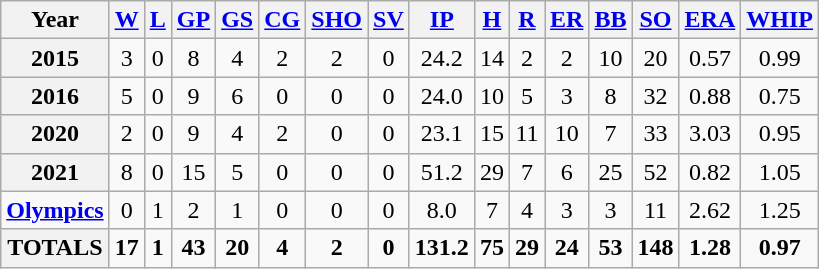<table class="wikitable">
<tr align=center>
<th>Year</th>
<th><a href='#'>W</a></th>
<th><a href='#'>L</a></th>
<th><a href='#'>GP</a></th>
<th><a href='#'>GS</a></th>
<th><a href='#'>CG</a></th>
<th><a href='#'>SHO</a></th>
<th><a href='#'>SV</a></th>
<th><a href='#'>IP</a></th>
<th><a href='#'>H</a></th>
<th><a href='#'>R</a></th>
<th><a href='#'>ER</a></th>
<th><a href='#'>BB</a></th>
<th><a href='#'>SO</a></th>
<th><a href='#'>ERA</a></th>
<th><a href='#'>WHIP</a></th>
</tr>
<tr align=center>
<th>2015</th>
<td>3</td>
<td>0</td>
<td>8</td>
<td>4</td>
<td>2</td>
<td>2</td>
<td>0</td>
<td>24.2</td>
<td>14</td>
<td>2</td>
<td>2</td>
<td>10</td>
<td>20</td>
<td>0.57</td>
<td>0.99</td>
</tr>
<tr align=center>
<th>2016</th>
<td>5</td>
<td>0</td>
<td>9</td>
<td>6</td>
<td>0</td>
<td>0</td>
<td>0</td>
<td>24.0</td>
<td>10</td>
<td>5</td>
<td>3</td>
<td>8</td>
<td>32</td>
<td>0.88</td>
<td>0.75</td>
</tr>
<tr align=center>
<th>2020</th>
<td>2</td>
<td>0</td>
<td>9</td>
<td>4</td>
<td>2</td>
<td>0</td>
<td>0</td>
<td>23.1</td>
<td>15</td>
<td>11</td>
<td>10</td>
<td>7</td>
<td>33</td>
<td>3.03</td>
<td>0.95</td>
</tr>
<tr align=center>
<th>2021</th>
<td>8</td>
<td>0</td>
<td>15</td>
<td>5</td>
<td>0</td>
<td>0</td>
<td>0</td>
<td>51.2</td>
<td>29</td>
<td>7</td>
<td>6</td>
<td>25</td>
<td>52</td>
<td>0.82</td>
<td>1.05</td>
</tr>
<tr align=center>
<td><strong><a href='#'>Olympics</a></strong></td>
<td>0</td>
<td>1</td>
<td>2</td>
<td>1</td>
<td>0</td>
<td>0</td>
<td>0</td>
<td>8.0</td>
<td>7</td>
<td>4</td>
<td>3</td>
<td>3</td>
<td>11</td>
<td>2.62</td>
<td>1.25</td>
</tr>
<tr align=center>
<th><strong>TOTALS</strong></th>
<td><strong>17</strong></td>
<td><strong>1</strong></td>
<td><strong>43</strong></td>
<td><strong>20</strong></td>
<td><strong>4</strong></td>
<td><strong>2</strong></td>
<td><strong>0</strong></td>
<td><strong>131.2</strong></td>
<td><strong>75</strong></td>
<td><strong>29</strong></td>
<td><strong>24</strong></td>
<td><strong>53</strong></td>
<td><strong>148</strong></td>
<td><strong>1.28</strong></td>
<td><strong>0.97</strong></td>
</tr>
</table>
